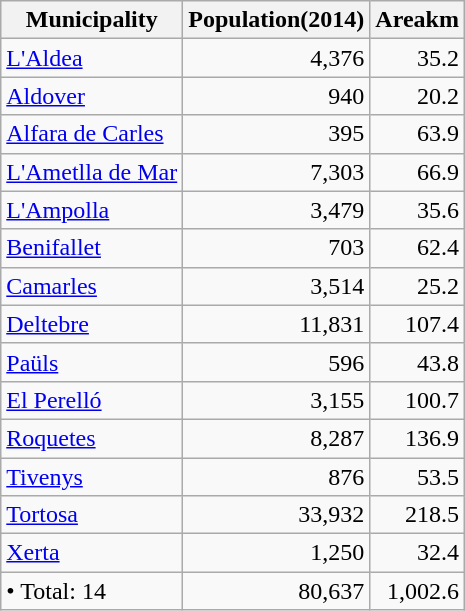<table class="wikitable sortable">
<tr>
<th>Municipality</th>
<th>Population(2014)</th>
<th>Areakm</th>
</tr>
<tr>
<td><a href='#'>L'Aldea</a></td>
<td align=right>4,376</td>
<td align=right>35.2</td>
</tr>
<tr>
<td><a href='#'>Aldover</a></td>
<td align=right>940</td>
<td align=right>20.2</td>
</tr>
<tr>
<td><a href='#'>Alfara de Carles</a></td>
<td align=right>395</td>
<td align=right>63.9</td>
</tr>
<tr>
<td><a href='#'>L'Ametlla de Mar</a></td>
<td align=right>7,303</td>
<td align=right>66.9</td>
</tr>
<tr>
<td><a href='#'>L'Ampolla</a></td>
<td align=right>3,479</td>
<td align=right>35.6</td>
</tr>
<tr>
<td><a href='#'>Benifallet</a></td>
<td align=right>703</td>
<td align=right>62.4</td>
</tr>
<tr>
<td><a href='#'>Camarles</a></td>
<td align=right>3,514</td>
<td align=right>25.2</td>
</tr>
<tr>
<td><a href='#'>Deltebre</a></td>
<td align=right>11,831</td>
<td align=right>107.4</td>
</tr>
<tr>
<td><a href='#'>Paüls</a></td>
<td align=right>596</td>
<td align=right>43.8</td>
</tr>
<tr>
<td><a href='#'>El Perelló</a></td>
<td align=right>3,155</td>
<td align=right>100.7</td>
</tr>
<tr>
<td><a href='#'>Roquetes</a></td>
<td align=right>8,287</td>
<td align=right>136.9</td>
</tr>
<tr>
<td><a href='#'>Tivenys</a></td>
<td align=right>876</td>
<td align=right>53.5</td>
</tr>
<tr>
<td><a href='#'>Tortosa</a></td>
<td align=right>33,932</td>
<td align=right>218.5</td>
</tr>
<tr>
<td><a href='#'>Xerta</a></td>
<td align=right>1,250</td>
<td align=right>32.4</td>
</tr>
<tr>
<td>• Total: 14</td>
<td align=right>80,637</td>
<td align=right>1,002.6</td>
</tr>
</table>
